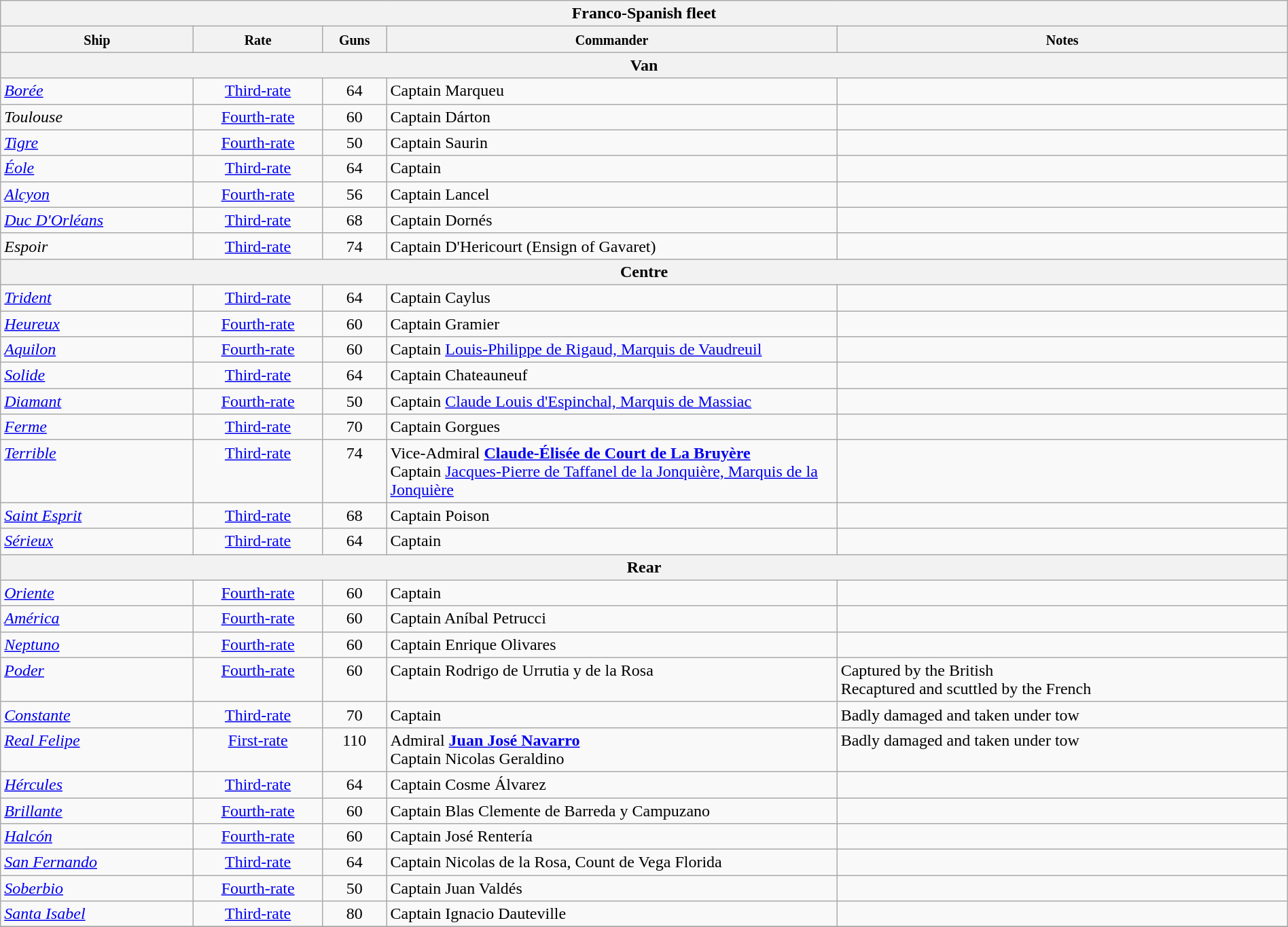<table class="wikitable" width=100%>
<tr valign="top">
<th colspan="5" bgcolor="white">Franco-Spanish fleet</th>
</tr>
<tr valign="top">
<th width=15%; align= center><small> Ship </small></th>
<th width=10%; align= center><small> Rate </small></th>
<th width=5%; align= center><small> Guns </small></th>
<th width=35%; align= center><small> Commander </small></th>
<th width=35%; align= center><small>Notes</small></th>
</tr>
<tr valign="top">
<th colspan=5 align=center><strong>Van</strong></th>
</tr>
<tr valign="top">
<td align= left><a href='#'><em>Borée</em></a></td>
<td align= center><a href='#'>Third-rate</a></td>
<td align= center>64</td>
<td align= left>Captain Marqueu</td>
<td align= left></td>
</tr>
<tr valign="top">
<td align= left><em>Toulouse</em></td>
<td align= center><a href='#'>Fourth-rate</a></td>
<td align= center>60</td>
<td align= left>Captain Dárton</td>
<td align= left></td>
</tr>
<tr valign="top">
<td align= left><a href='#'><em>Tigre</em></a></td>
<td align= center><a href='#'>Fourth-rate</a></td>
<td align= center>50</td>
<td align= left>Captain Saurin</td>
<td align= left></td>
</tr>
<tr valign="top">
<td align= left><a href='#'><em>Éole</em></a></td>
<td align= center><a href='#'>Third-rate</a></td>
<td align= center>64</td>
<td align= left>Captain </td>
<td align= left></td>
</tr>
<tr valign="top">
<td align= left><a href='#'><em>Alcyon</em></a></td>
<td align= center><a href='#'>Fourth-rate</a></td>
<td align= center>56</td>
<td align= left>Captain Lancel</td>
<td align= left></td>
</tr>
<tr valign="top">
<td align= left><a href='#'><em>Duc D'Orléans</em></a></td>
<td align= center><a href='#'>Third-rate</a></td>
<td align= center>68</td>
<td align= left>Captain Dornés</td>
<td align= left></td>
</tr>
<tr valign="top">
<td align= left><em>Espoir</em></td>
<td align= center><a href='#'>Third-rate</a></td>
<td align= center>74</td>
<td align= left>Captain D'Hericourt (Ensign of Gavaret)</td>
<td align= left></td>
</tr>
<tr>
<th colspan=8 align=center><strong>Centre</strong></th>
</tr>
<tr valign="top">
<td align= left><a href='#'><em>Trident</em></a></td>
<td align= center><a href='#'>Third-rate</a></td>
<td align= center>64</td>
<td align= left>Captain Caylus</td>
<td align= left></td>
</tr>
<tr valign="top">
<td align= left><a href='#'><em>Heureux</em></a></td>
<td align= center><a href='#'>Fourth-rate</a></td>
<td align= center>60</td>
<td align= left>Captain Gramier</td>
<td align= left></td>
</tr>
<tr valign="top">
<td align= left><a href='#'><em>Aquilon</em></a></td>
<td align= center><a href='#'>Fourth-rate</a></td>
<td align= center>60</td>
<td align= left>Captain <a href='#'>Louis-Philippe de Rigaud, Marquis de Vaudreuil</a></td>
<td align= left></td>
</tr>
<tr valign="top">
<td align= left><a href='#'><em>Solide</em></a></td>
<td align= center><a href='#'>Third-rate</a></td>
<td align= center>64</td>
<td align= left>Captain Chateauneuf</td>
<td align= left></td>
</tr>
<tr valign="top">
<td align= left><a href='#'><em>Diamant</em></a></td>
<td align= center><a href='#'>Fourth-rate</a></td>
<td align= center>50</td>
<td align= left>Captain <a href='#'>Claude Louis d'Espinchal, Marquis de Massiac</a></td>
<td align= left></td>
</tr>
<tr valign="top">
<td align= left><a href='#'><em>Ferme</em></a></td>
<td align= center><a href='#'>Third-rate</a></td>
<td align= center>70</td>
<td align= left>Captain Gorgues</td>
<td align= left></td>
</tr>
<tr valign="top">
<td align= left><a href='#'><em>Terrible</em></a></td>
<td align= center><a href='#'>Third-rate</a></td>
<td align= center>74</td>
<td align= left>Vice-Admiral <strong><a href='#'>Claude-Élisée de Court de La Bruyère</a></strong><br>Captain <a href='#'>Jacques-Pierre de Taffanel de la Jonquière, Marquis de la Jonquière</a></td>
<td align= left></td>
</tr>
<tr valign="top">
<td align= left><a href='#'><em>Saint Esprit</em></a></td>
<td align= center><a href='#'>Third-rate</a></td>
<td align= center>68</td>
<td align= left>Captain Poison</td>
<td align= left></td>
</tr>
<tr valign="top">
<td align= left><a href='#'><em>Sérieux</em></a></td>
<td align= center><a href='#'>Third-rate</a></td>
<td align= center>64</td>
<td align= left>Captain </td>
<td align= left></td>
</tr>
<tr>
<th colspan=8 align=center>Rear</th>
</tr>
<tr valign="top">
<td align= left><a href='#'><em>Oriente</em></a></td>
<td align= center><a href='#'>Fourth-rate</a></td>
<td align= center>60</td>
<td align= left>Captain </td>
<td align= left></td>
</tr>
<tr valign="top">
<td align= left><a href='#'><em>América</em></a></td>
<td align= center><a href='#'>Fourth-rate</a></td>
<td align= center>60</td>
<td align= left>Captain Aníbal Petrucci</td>
<td align= left></td>
</tr>
<tr valign="top">
<td align= left><a href='#'><em>Neptuno</em></a></td>
<td align= center><a href='#'>Fourth-rate</a></td>
<td align= center>60</td>
<td align= left>Captain Enrique Olivares</td>
<td align= left></td>
</tr>
<tr valign="top">
<td align= left><a href='#'><em>Poder</em></a></td>
<td align= center><a href='#'>Fourth-rate</a></td>
<td align= center>60</td>
<td align= left>Captain Rodrigo de Urrutia y de la Rosa </td>
<td align= left>Captured by the British <br> Recaptured and scuttled by the French</td>
</tr>
<tr valign="top">
<td align= left><a href='#'><em>Constante</em></a></td>
<td align= center><a href='#'>Third-rate</a></td>
<td align= center>70</td>
<td align= left>Captain </td>
<td align= left>Badly damaged and taken under tow</td>
</tr>
<tr valign="top">
<td align= left><a href='#'><em>Real Felipe</em></a></td>
<td align= center><a href='#'>First-rate</a></td>
<td align= center>110</td>
<td align= left>Admiral <strong><a href='#'>Juan José Navarro</a></strong><br>Captain Nicolas Geraldino</td>
<td align= left>Badly damaged and taken under tow</td>
</tr>
<tr valign="top">
<td align= left><a href='#'><em>Hércules</em></a></td>
<td align= center><a href='#'>Third-rate</a></td>
<td align= center>64</td>
<td align= left>Captain Cosme Álvarez</td>
<td align= left></td>
</tr>
<tr valign="top">
<td align= left><a href='#'><em>Brillante</em></a></td>
<td align= center><a href='#'>Fourth-rate</a></td>
<td align= center>60</td>
<td align= left>Captain Blas Clemente de Barreda y Campuzano</td>
<td align= left></td>
</tr>
<tr valign="top">
<td align= left><a href='#'><em>Halcón</em></a></td>
<td align= center><a href='#'>Fourth-rate</a></td>
<td align= center>60</td>
<td align= left>Captain José Rentería</td>
<td align= left></td>
</tr>
<tr valign="top">
<td align= left><a href='#'><em>San Fernando</em></a></td>
<td align= center><a href='#'>Third-rate</a></td>
<td align= center>64</td>
<td align= left>Captain Nicolas de la Rosa, Count de Vega Florida</td>
<td align= left></td>
</tr>
<tr valign="top">
<td align= left><a href='#'><em>Soberbio</em></a></td>
<td align= center><a href='#'>Fourth-rate</a></td>
<td align= center>50</td>
<td align= left>Captain Juan Valdés</td>
<td align= left></td>
</tr>
<tr valign="top">
<td align= left><a href='#'><em>Santa Isabel</em></a></td>
<td align= center><a href='#'>Third-rate</a></td>
<td align= center>80</td>
<td align= left>Captain Ignacio Dauteville</td>
<td align= left></td>
</tr>
<tr>
</tr>
</table>
